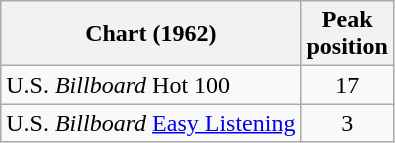<table class="wikitable">
<tr>
<th>Chart (1962)</th>
<th>Peak<br>position</th>
</tr>
<tr>
<td>U.S. <em>Billboard</em> Hot 100</td>
<td align="center">17</td>
</tr>
<tr>
<td>U.S. <em>Billboard</em> <a href='#'>Easy Listening</a></td>
<td align="center">3</td>
</tr>
</table>
